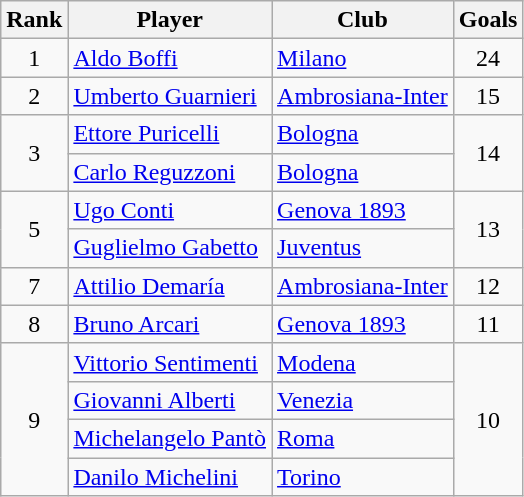<table class="wikitable" style="text-align:center">
<tr>
<th>Rank</th>
<th>Player</th>
<th>Club</th>
<th>Goals</th>
</tr>
<tr>
<td>1</td>
<td align="left"> <a href='#'>Aldo Boffi</a></td>
<td align="left"><a href='#'>Milano</a></td>
<td>24</td>
</tr>
<tr>
<td>2</td>
<td align="left"> <a href='#'>Umberto Guarnieri</a></td>
<td align="left"><a href='#'>Ambrosiana-Inter</a></td>
<td>15</td>
</tr>
<tr>
<td rowspan="2">3</td>
<td align="left">  <a href='#'>Ettore Puricelli</a></td>
<td align="left"><a href='#'>Bologna</a></td>
<td rowspan="2">14</td>
</tr>
<tr>
<td align="left"> <a href='#'>Carlo Reguzzoni</a></td>
<td align="left"><a href='#'>Bologna</a></td>
</tr>
<tr>
<td rowspan="2">5</td>
<td align="left"> <a href='#'>Ugo Conti</a></td>
<td align="left"><a href='#'>Genova 1893</a></td>
<td rowspan="2">13</td>
</tr>
<tr>
<td align="left"> <a href='#'>Guglielmo Gabetto</a></td>
<td align="left"><a href='#'>Juventus</a></td>
</tr>
<tr>
<td>7</td>
<td align="left"> <a href='#'>Attilio Demaría</a></td>
<td align="left"><a href='#'>Ambrosiana-Inter</a></td>
<td>12</td>
</tr>
<tr>
<td>8</td>
<td align="left"> <a href='#'>Bruno Arcari</a></td>
<td align="left"><a href='#'>Genova 1893</a></td>
<td>11</td>
</tr>
<tr>
<td rowspan="4">9</td>
<td align="left"> <a href='#'>Vittorio Sentimenti</a></td>
<td align="left"><a href='#'>Modena</a></td>
<td rowspan="4">10</td>
</tr>
<tr>
<td align="left"> <a href='#'>Giovanni Alberti</a></td>
<td align="left"><a href='#'>Venezia</a></td>
</tr>
<tr>
<td align="left"> <a href='#'>Michelangelo Pantò</a></td>
<td align="left"><a href='#'>Roma</a></td>
</tr>
<tr>
<td align="left"> <a href='#'>Danilo Michelini</a></td>
<td align="left"><a href='#'>Torino</a></td>
</tr>
</table>
